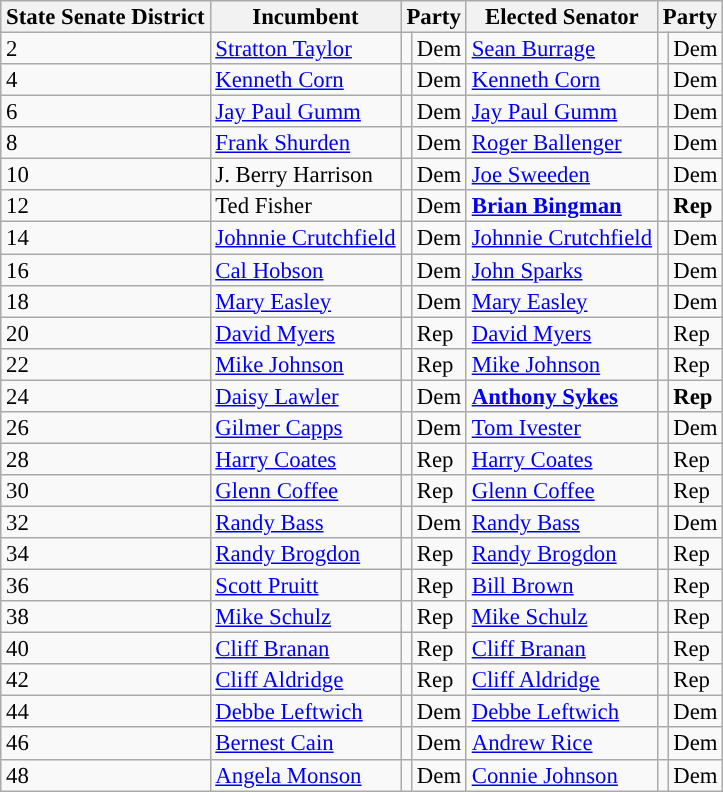<table class="sortable wikitable" style="font-size:95%;line-height:14px;">
<tr>
<th colspan="1">State Senate District</th>
<th class="unsortable">Incumbent</th>
<th colspan="2">Party</th>
<th class="unsortable">Elected Senator</th>
<th colspan="2">Party</th>
</tr>
<tr>
<td>2</td>
<td><a href='#'>Stratton Taylor</a></td>
<td style="background:"></td>
<td>Dem</td>
<td><a href='#'>Sean Burrage</a></td>
<td style="background:"></td>
<td>Dem</td>
</tr>
<tr>
<td>4</td>
<td><a href='#'>Kenneth Corn</a></td>
<td style="background:"></td>
<td>Dem</td>
<td><a href='#'>Kenneth Corn</a></td>
<td style="background:"></td>
<td>Dem</td>
</tr>
<tr>
<td>6</td>
<td><a href='#'>Jay Paul Gumm</a></td>
<td style="background:"></td>
<td>Dem</td>
<td><a href='#'>Jay Paul Gumm</a></td>
<td style="background:"></td>
<td>Dem</td>
</tr>
<tr>
<td>8</td>
<td><a href='#'>Frank Shurden</a></td>
<td style="background:"></td>
<td>Dem</td>
<td><a href='#'>Roger Ballenger</a></td>
<td style="background:"></td>
<td>Dem</td>
</tr>
<tr>
<td>10</td>
<td>J. Berry Harrison</td>
<td style="background:"></td>
<td>Dem</td>
<td><a href='#'>Joe Sweeden</a></td>
<td style="background:"></td>
<td>Dem</td>
</tr>
<tr>
<td>12</td>
<td>Ted Fisher</td>
<td style="background:"></td>
<td>Dem</td>
<td><strong><a href='#'>Brian Bingman</a></strong></td>
<td style="background:"></td>
<td><strong>Rep</strong></td>
</tr>
<tr>
<td>14</td>
<td><a href='#'>Johnnie Crutchfield</a></td>
<td style="background:"></td>
<td>Dem</td>
<td><a href='#'>Johnnie Crutchfield</a></td>
<td style="background:"></td>
<td>Dem</td>
</tr>
<tr>
<td>16</td>
<td><a href='#'>Cal Hobson</a></td>
<td style="background:"></td>
<td>Dem</td>
<td><a href='#'>John Sparks</a></td>
<td style="background:"></td>
<td>Dem</td>
</tr>
<tr>
<td>18</td>
<td><a href='#'>Mary Easley</a></td>
<td style="background:"></td>
<td>Dem</td>
<td><a href='#'>Mary Easley</a></td>
<td style="background:"></td>
<td>Dem</td>
</tr>
<tr>
<td>20</td>
<td><a href='#'>David Myers</a></td>
<td style="background:"></td>
<td>Rep</td>
<td><a href='#'>David Myers</a></td>
<td style="background:"></td>
<td>Rep</td>
</tr>
<tr>
<td>22</td>
<td><a href='#'>Mike Johnson</a></td>
<td style="background:"></td>
<td>Rep</td>
<td><a href='#'>Mike Johnson</a></td>
<td style="background:"></td>
<td>Rep</td>
</tr>
<tr>
<td>24</td>
<td><a href='#'>Daisy Lawler</a></td>
<td style="background:"></td>
<td>Dem</td>
<td><strong><a href='#'>Anthony Sykes</a></strong></td>
<td style="background:"></td>
<td><strong>Rep</strong></td>
</tr>
<tr>
<td>26</td>
<td><a href='#'>Gilmer Capps</a></td>
<td style="background:"></td>
<td>Dem</td>
<td><a href='#'>Tom Ivester</a></td>
<td style="background:"></td>
<td>Dem</td>
</tr>
<tr>
<td>28</td>
<td><a href='#'>Harry Coates</a></td>
<td style="background:"></td>
<td>Rep</td>
<td><a href='#'>Harry Coates</a></td>
<td style="background:"></td>
<td>Rep</td>
</tr>
<tr>
<td>30</td>
<td><a href='#'>Glenn Coffee</a></td>
<td style="background:"></td>
<td>Rep</td>
<td><a href='#'>Glenn Coffee</a></td>
<td style="background:"></td>
<td>Rep</td>
</tr>
<tr>
<td>32</td>
<td><a href='#'>Randy Bass</a></td>
<td style="background:"></td>
<td>Dem</td>
<td><a href='#'>Randy Bass</a></td>
<td style="background:"></td>
<td>Dem</td>
</tr>
<tr>
<td>34</td>
<td><a href='#'>Randy Brogdon</a></td>
<td style="background:"></td>
<td>Rep</td>
<td><a href='#'>Randy Brogdon</a></td>
<td style="background:"></td>
<td>Rep</td>
</tr>
<tr>
<td>36</td>
<td><a href='#'>Scott Pruitt</a></td>
<td style="background:"></td>
<td>Rep</td>
<td><a href='#'>Bill Brown</a></td>
<td style="background:"></td>
<td>Rep</td>
</tr>
<tr>
<td>38</td>
<td><a href='#'>Mike Schulz</a></td>
<td style="background:"></td>
<td>Rep</td>
<td><a href='#'>Mike Schulz</a></td>
<td style="background:"></td>
<td>Rep</td>
</tr>
<tr>
<td>40</td>
<td><a href='#'>Cliff Branan</a></td>
<td style="background:"></td>
<td>Rep</td>
<td><a href='#'>Cliff Branan</a></td>
<td style="background:"></td>
<td>Rep</td>
</tr>
<tr>
<td>42</td>
<td><a href='#'>Cliff Aldridge</a></td>
<td style="background:"></td>
<td>Rep</td>
<td><a href='#'>Cliff Aldridge</a></td>
<td style="background:"></td>
<td>Rep</td>
</tr>
<tr>
<td>44</td>
<td><a href='#'>Debbe Leftwich</a></td>
<td style="background:"></td>
<td>Dem</td>
<td><a href='#'>Debbe Leftwich</a></td>
<td style="background:"></td>
<td>Dem</td>
</tr>
<tr>
<td>46</td>
<td><a href='#'>Bernest Cain</a></td>
<td style="background:"></td>
<td>Dem</td>
<td><a href='#'>Andrew Rice</a></td>
<td style="background:"></td>
<td>Dem</td>
</tr>
<tr>
<td>48</td>
<td><a href='#'>Angela Monson</a></td>
<td style="background:"></td>
<td>Dem</td>
<td><a href='#'>Connie Johnson</a></td>
<td style="background:"></td>
<td>Dem</td>
</tr>
</table>
